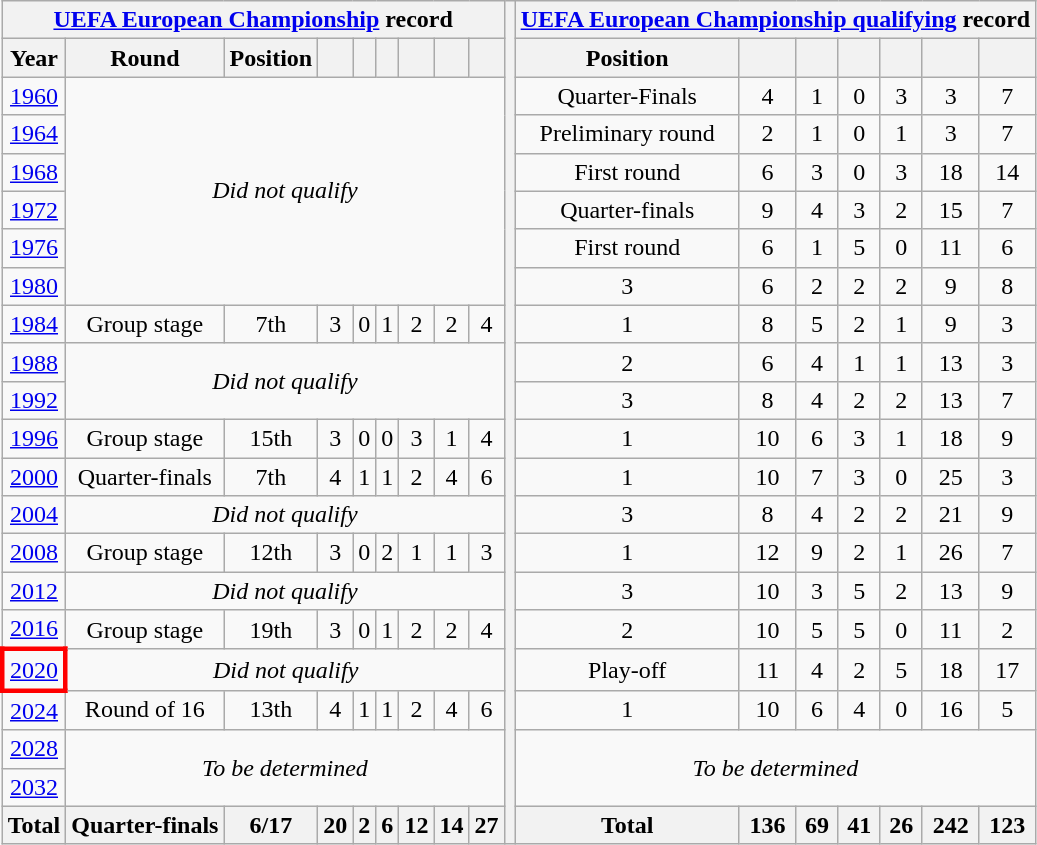<table class="wikitable" style="text-align: center;">
<tr>
<th colspan=9><a href='#'>UEFA European Championship</a> record</th>
<th rowspan=22></th>
<th colspan=7><a href='#'>UEFA European Championship qualifying</a> record</th>
</tr>
<tr>
<th>Year</th>
<th>Round</th>
<th>Position</th>
<th></th>
<th></th>
<th></th>
<th></th>
<th></th>
<th></th>
<th>Position</th>
<th></th>
<th></th>
<th></th>
<th></th>
<th></th>
<th></th>
</tr>
<tr>
<td> <a href='#'>1960</a></td>
<td rowspan=6 colspan=8><em>Did not qualify</em></td>
<td>Quarter-Finals</td>
<td>4</td>
<td>1</td>
<td>0</td>
<td>3</td>
<td>3</td>
<td>7</td>
</tr>
<tr>
<td> <a href='#'>1964</a></td>
<td>Preliminary round</td>
<td>2</td>
<td>1</td>
<td>0</td>
<td>1</td>
<td>3</td>
<td>7</td>
</tr>
<tr>
<td> <a href='#'>1968</a></td>
<td>First round</td>
<td>6</td>
<td>3</td>
<td>0</td>
<td>3</td>
<td>18</td>
<td>14</td>
</tr>
<tr>
<td> <a href='#'>1972</a></td>
<td>Quarter-finals</td>
<td>9</td>
<td>4</td>
<td>3</td>
<td>2</td>
<td>15</td>
<td>7</td>
</tr>
<tr>
<td> <a href='#'>1976</a></td>
<td>First round</td>
<td>6</td>
<td>1</td>
<td>5</td>
<td>0</td>
<td>11</td>
<td>6</td>
</tr>
<tr>
<td> <a href='#'>1980</a></td>
<td>3</td>
<td>6</td>
<td>2</td>
<td>2</td>
<td>2</td>
<td>9</td>
<td>8</td>
</tr>
<tr>
<td> <a href='#'>1984</a></td>
<td>Group stage</td>
<td>7th</td>
<td>3</td>
<td>0</td>
<td>1</td>
<td>2</td>
<td>2</td>
<td>4</td>
<td>1</td>
<td>8</td>
<td>5</td>
<td>2</td>
<td>1</td>
<td>9</td>
<td>3</td>
</tr>
<tr>
<td> <a href='#'>1988</a></td>
<td rowspan=2 colspan=8><em>Did not qualify</em></td>
<td>2</td>
<td>6</td>
<td>4</td>
<td>1</td>
<td>1</td>
<td>13</td>
<td>3</td>
</tr>
<tr>
<td> <a href='#'>1992</a></td>
<td>3</td>
<td>8</td>
<td>4</td>
<td>2</td>
<td>2</td>
<td>13</td>
<td>7</td>
</tr>
<tr>
<td> <a href='#'>1996</a></td>
<td>Group stage</td>
<td>15th</td>
<td>3</td>
<td>0</td>
<td>0</td>
<td>3</td>
<td>1</td>
<td>4</td>
<td>1</td>
<td>10</td>
<td>6</td>
<td>3</td>
<td>1</td>
<td>18</td>
<td>9</td>
</tr>
<tr>
<td>  <a href='#'>2000</a></td>
<td>Quarter-finals</td>
<td>7th</td>
<td>4</td>
<td>1</td>
<td>1</td>
<td>2</td>
<td>4</td>
<td>6</td>
<td>1</td>
<td>10</td>
<td>7</td>
<td>3</td>
<td>0</td>
<td>25</td>
<td>3</td>
</tr>
<tr>
<td> <a href='#'>2004</a></td>
<td colspan=8><em>Did not qualify</em></td>
<td>3</td>
<td>8</td>
<td>4</td>
<td>2</td>
<td>2</td>
<td>21</td>
<td>9</td>
</tr>
<tr>
<td>  <a href='#'>2008</a></td>
<td>Group stage</td>
<td>12th</td>
<td>3</td>
<td>0</td>
<td>2</td>
<td>1</td>
<td>1</td>
<td>3</td>
<td>1</td>
<td>12</td>
<td>9</td>
<td>2</td>
<td>1</td>
<td>26</td>
<td>7</td>
</tr>
<tr>
<td>  <a href='#'>2012</a></td>
<td colspan=8><em>Did not qualify</em></td>
<td>3</td>
<td>10</td>
<td>3</td>
<td>5</td>
<td>2</td>
<td>13</td>
<td>9</td>
</tr>
<tr>
<td> <a href='#'>2016</a></td>
<td>Group stage</td>
<td>19th</td>
<td>3</td>
<td>0</td>
<td>1</td>
<td>2</td>
<td>2</td>
<td>4</td>
<td>2</td>
<td>10</td>
<td>5</td>
<td>5</td>
<td>0</td>
<td>11</td>
<td>2</td>
</tr>
<tr>
<td style="border: 3px solid red"> <a href='#'>2020</a></td>
<td colspan=8><em>Did not qualify</em></td>
<td>Play-off</td>
<td>11</td>
<td>4</td>
<td>2</td>
<td>5</td>
<td>18</td>
<td>17</td>
</tr>
<tr>
<td> <a href='#'>2024</a></td>
<td>Round of 16</td>
<td>13th</td>
<td>4</td>
<td>1</td>
<td>1</td>
<td>2</td>
<td>4</td>
<td>6</td>
<td>1</td>
<td>10</td>
<td>6</td>
<td>4</td>
<td>0</td>
<td>16</td>
<td>5</td>
</tr>
<tr>
<td>  <a href='#'>2028</a></td>
<td colspan=8 rowspan=2><em>To be determined</em></td>
<td colspan=7 rowspan=2><em>To be determined</em></td>
</tr>
<tr>
<td>  <a href='#'>2032</a></td>
</tr>
<tr>
<th>Total</th>
<th>Quarter-finals</th>
<th>6/17</th>
<th>20</th>
<th>2</th>
<th>6</th>
<th>12</th>
<th>14</th>
<th>27</th>
<th>Total</th>
<th>136</th>
<th>69</th>
<th>41</th>
<th>26</th>
<th>242</th>
<th>123</th>
</tr>
</table>
